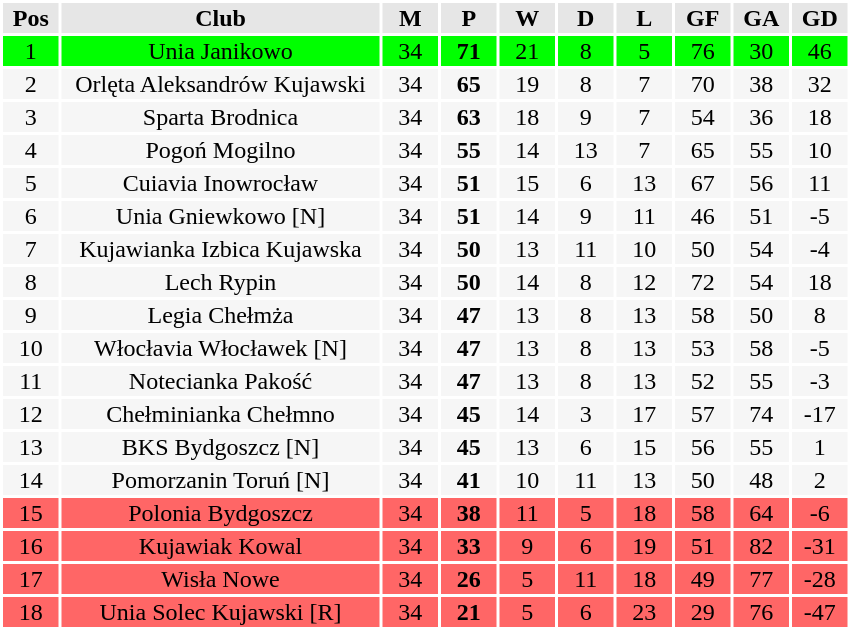<table class="toccolours" style="margin: 0;background:#ffffff;">
<tr bgcolor=#e6e6e6>
<th width=35px>Pos</th>
<th width=210px>Club</th>
<th width=35px>M</th>
<th width=35px>P</th>
<th width=35px>W</th>
<th width=35px>D</th>
<th width=35px>L</th>
<th width=35px>GF</th>
<th width=35px>GA</th>
<th width=35px>GD</th>
</tr>
<tr align=center bgcolor=#00FF00>
<td>1</td>
<td>Unia Janikowo</td>
<td>34</td>
<td><strong>71</strong></td>
<td>21</td>
<td>8</td>
<td>5</td>
<td>76</td>
<td>30</td>
<td>46</td>
</tr>
<tr align=center bgcolor=#f6f6f6>
<td>2</td>
<td>Orlęta Aleksandrów Kujawski</td>
<td>34</td>
<td><strong>65</strong></td>
<td>19</td>
<td>8</td>
<td>7</td>
<td>70</td>
<td>38</td>
<td>32</td>
</tr>
<tr align=center bgcolor=#f6f6f6>
<td>3</td>
<td>Sparta Brodnica</td>
<td>34</td>
<td><strong>63</strong></td>
<td>18</td>
<td>9</td>
<td>7</td>
<td>54</td>
<td>36</td>
<td>18</td>
</tr>
<tr align=center bgcolor=#f6f6f6>
<td>4</td>
<td>Pogoń Mogilno</td>
<td>34</td>
<td><strong>55</strong></td>
<td>14</td>
<td>13</td>
<td>7</td>
<td>65</td>
<td>55</td>
<td>10</td>
</tr>
<tr align=center bgcolor=#f6f6f6>
<td>5</td>
<td>Cuiavia Inowrocław</td>
<td>34</td>
<td><strong>51</strong></td>
<td>15</td>
<td>6</td>
<td>13</td>
<td>67</td>
<td>56</td>
<td>11</td>
</tr>
<tr align=center bgcolor=#f6f6f6>
<td>6</td>
<td>Unia Gniewkowo <span>[N]</span><noinclude></td>
<td>34</td>
<td><strong>51</strong></td>
<td>14</td>
<td>9</td>
<td>11</td>
<td>46</td>
<td>51</td>
<td>-5</td>
</tr>
<tr align=center bgcolor=#f6f6f6>
<td>7</td>
<td>Kujawianka Izbica Kujawska</td>
<td>34</td>
<td><strong>50</strong></td>
<td>13</td>
<td>11</td>
<td>10</td>
<td>50</td>
<td>54</td>
<td>-4</td>
</tr>
<tr align=center bgcolor=#f6f6f6>
<td>8</td>
<td>Lech Rypin</td>
<td>34</td>
<td><strong>50</strong></td>
<td>14</td>
<td>8</td>
<td>12</td>
<td>72</td>
<td>54</td>
<td>18</td>
</tr>
<tr align=center bgcolor=#f6f6f6>
<td>9</td>
<td>Legia Chełmża</td>
<td>34</td>
<td><strong>47</strong></td>
<td>13</td>
<td>8</td>
<td>13</td>
<td>58</td>
<td>50</td>
<td>8</td>
</tr>
<tr align=center bgcolor=#f6f6f6>
<td>10</td>
<td>Włocłavia Włocławek <span>[N]</span><noinclude></td>
<td>34</td>
<td><strong>47</strong></td>
<td>13</td>
<td>8</td>
<td>13</td>
<td>53</td>
<td>58</td>
<td>-5</td>
</tr>
<tr align=center bgcolor=#f6f6f6>
<td>11</td>
<td>Notecianka Pakość</td>
<td>34</td>
<td><strong>47</strong></td>
<td>13</td>
<td>8</td>
<td>13</td>
<td>52</td>
<td>55</td>
<td>-3</td>
</tr>
<tr align=center bgcolor=#f6f6f6>
<td>12</td>
<td>Chełminianka Chełmno</td>
<td>34</td>
<td><strong>45</strong></td>
<td>14</td>
<td>3</td>
<td>17</td>
<td>57</td>
<td>74</td>
<td>-17</td>
</tr>
<tr align=center bgcolor=#f6f6f6>
<td>13</td>
<td>BKS Bydgoszcz <span>[N]</span><noinclude></td>
<td>34</td>
<td><strong>45</strong></td>
<td>13</td>
<td>6</td>
<td>15</td>
<td>56</td>
<td>55</td>
<td>1</td>
</tr>
<tr align=center bgcolor=#f6f6f6>
<td>14</td>
<td>Pomorzanin Toruń <span>[N]</span><noinclude></td>
<td>34</td>
<td><strong>41</strong></td>
<td>10</td>
<td>11</td>
<td>13</td>
<td>50</td>
<td>48</td>
<td>2</td>
</tr>
<tr align=center bgcolor=#ff6666>
<td>15</td>
<td>Polonia Bydgoszcz</td>
<td>34</td>
<td><strong>38</strong></td>
<td>11</td>
<td>5</td>
<td>18</td>
<td>58</td>
<td>64</td>
<td>-6</td>
</tr>
<tr align=center bgcolor=#ff6666>
<td>16</td>
<td>Kujawiak Kowal</td>
<td>34</td>
<td><strong>33</strong></td>
<td>9</td>
<td>6</td>
<td>19</td>
<td>51</td>
<td>82</td>
<td>-31</td>
</tr>
<tr align=center bgcolor=#ff6666>
<td>17</td>
<td>Wisła Nowe</td>
<td>34</td>
<td><strong>26</strong></td>
<td>5</td>
<td>11</td>
<td>18</td>
<td>49</td>
<td>77</td>
<td>-28</td>
</tr>
<tr align=center bgcolor=#ff6666>
<td>18</td>
<td>Unia Solec Kujawski <span>[R]</span><noinclude></td>
<td>34</td>
<td><strong>21</strong></td>
<td>5</td>
<td>6</td>
<td>23</td>
<td>29</td>
<td>76</td>
<td>-47</td>
</tr>
</table>
